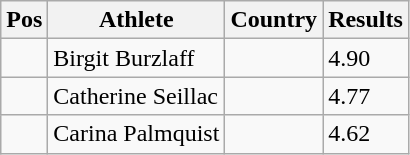<table class="wikitable">
<tr>
<th>Pos</th>
<th>Athlete</th>
<th>Country</th>
<th>Results</th>
</tr>
<tr>
<td align="center"></td>
<td>Birgit Burzlaff</td>
<td></td>
<td>4.90</td>
</tr>
<tr>
<td align="center"></td>
<td>Catherine Seillac</td>
<td></td>
<td>4.77</td>
</tr>
<tr>
<td align="center"></td>
<td>Carina Palmquist</td>
<td></td>
<td>4.62</td>
</tr>
</table>
